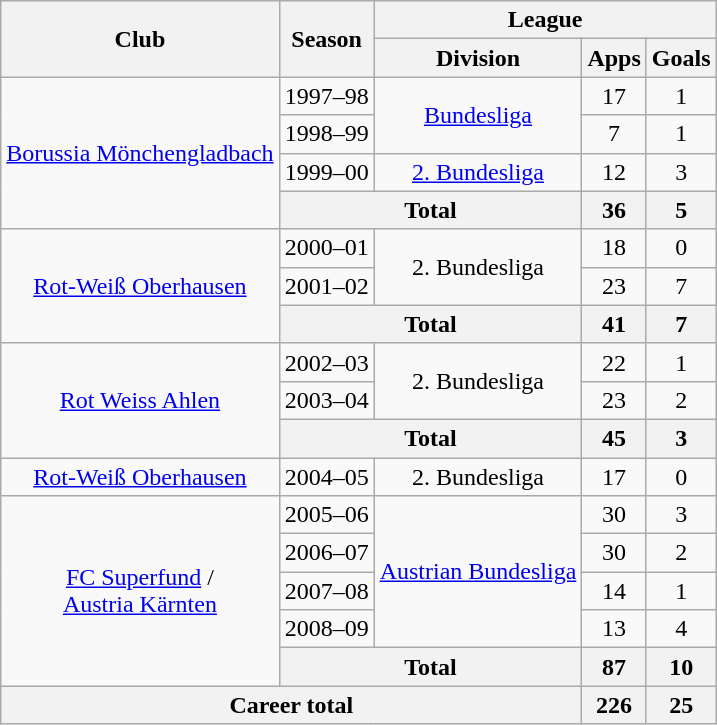<table class="wikitable" style="text-align: center">
<tr>
<th rowspan="2">Club</th>
<th rowspan="2">Season</th>
<th colspan="3">League</th>
</tr>
<tr>
<th>Division</th>
<th>Apps</th>
<th>Goals</th>
</tr>
<tr>
<td rowspan="4"><a href='#'>Borussia Mönchengladbach</a></td>
<td>1997–98</td>
<td rowspan="2"><a href='#'>Bundesliga</a></td>
<td>17</td>
<td>1</td>
</tr>
<tr>
<td>1998–99</td>
<td>7</td>
<td>1</td>
</tr>
<tr>
<td>1999–00</td>
<td><a href='#'>2. Bundesliga</a></td>
<td>12</td>
<td>3</td>
</tr>
<tr>
<th colspan="2">Total</th>
<th>36</th>
<th>5</th>
</tr>
<tr>
<td rowspan="3"><a href='#'>Rot-Weiß Oberhausen</a></td>
<td>2000–01</td>
<td rowspan="2">2. Bundesliga</td>
<td>18</td>
<td>0</td>
</tr>
<tr>
<td>2001–02</td>
<td>23</td>
<td>7</td>
</tr>
<tr>
<th colspan="2">Total</th>
<th>41</th>
<th>7</th>
</tr>
<tr>
<td rowspan="3"><a href='#'>Rot Weiss Ahlen</a></td>
<td>2002–03</td>
<td rowspan="2">2. Bundesliga</td>
<td>22</td>
<td>1</td>
</tr>
<tr>
<td>2003–04</td>
<td>23</td>
<td>2</td>
</tr>
<tr>
<th colspan="2">Total</th>
<th>45</th>
<th>3</th>
</tr>
<tr>
<td><a href='#'>Rot-Weiß Oberhausen</a></td>
<td>2004–05</td>
<td>2. Bundesliga</td>
<td>17</td>
<td>0</td>
</tr>
<tr>
<td rowspan="5"><a href='#'>FC Superfund</a> /<br><a href='#'>Austria Kärnten</a></td>
<td>2005–06</td>
<td rowspan="4"><a href='#'>Austrian Bundesliga</a></td>
<td>30</td>
<td>3</td>
</tr>
<tr>
<td>2006–07</td>
<td>30</td>
<td>2</td>
</tr>
<tr>
<td>2007–08</td>
<td>14</td>
<td>1</td>
</tr>
<tr>
<td>2008–09</td>
<td>13</td>
<td>4</td>
</tr>
<tr>
<th colspan="2">Total</th>
<th>87</th>
<th>10</th>
</tr>
<tr>
<th colspan="3">Career total</th>
<th>226</th>
<th>25</th>
</tr>
</table>
